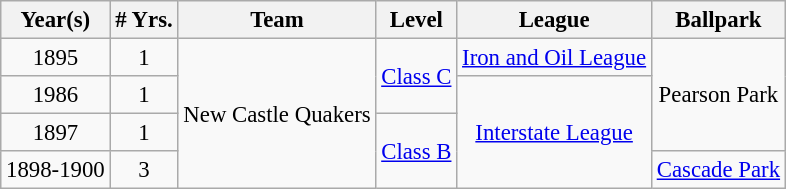<table class="wikitable" style="text-align:center; font-size: 95%;">
<tr>
<th>Year(s)</th>
<th># Yrs.</th>
<th>Team</th>
<th>Level</th>
<th>League</th>
<th>Ballpark</th>
</tr>
<tr>
<td>1895</td>
<td>1</td>
<td rowspan=4>New Castle Quakers</td>
<td rowspan=2><a href='#'>Class C</a></td>
<td><a href='#'>Iron and Oil League</a></td>
<td rowspan=3>Pearson Park</td>
</tr>
<tr>
<td>1986</td>
<td>1</td>
<td rowspan=3><a href='#'>Interstate League</a></td>
</tr>
<tr>
<td>1897</td>
<td>1</td>
<td rowspan=2><a href='#'>Class B</a></td>
</tr>
<tr>
<td>1898-1900</td>
<td>3</td>
<td><a href='#'>Cascade Park</a></td>
</tr>
</table>
